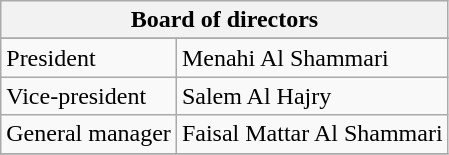<table class="wikitable">
<tr>
<th colspan="2">Board of directors</th>
</tr>
<tr>
</tr>
<tr align=center>
</tr>
<tr>
<td>President</td>
<td> Menahi Al Shammari</td>
</tr>
<tr>
<td>Vice-president</td>
<td> Salem Al Hajry</td>
</tr>
<tr>
<td>General manager</td>
<td> Faisal Mattar Al Shammari</td>
</tr>
<tr>
</tr>
</table>
